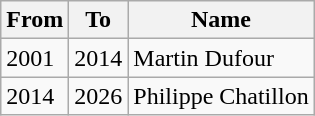<table class="wikitable">
<tr>
<th>From</th>
<th>To</th>
<th>Name</th>
</tr>
<tr>
<td>2001</td>
<td>2014</td>
<td>Martin Dufour</td>
</tr>
<tr>
<td>2014</td>
<td>2026</td>
<td>Philippe Chatillon</td>
</tr>
</table>
